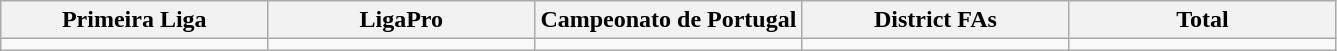<table class="wikitable">
<tr>
<th width="20%">Primeira Liga</th>
<th width="20%">LigaPro</th>
<th width="20%">Campeonato de Portugal</th>
<th width="20%">District FAs</th>
<th width="20%">Total</th>
</tr>
<tr>
<td></td>
<td></td>
<td></td>
<td></td>
<td></td>
</tr>
</table>
